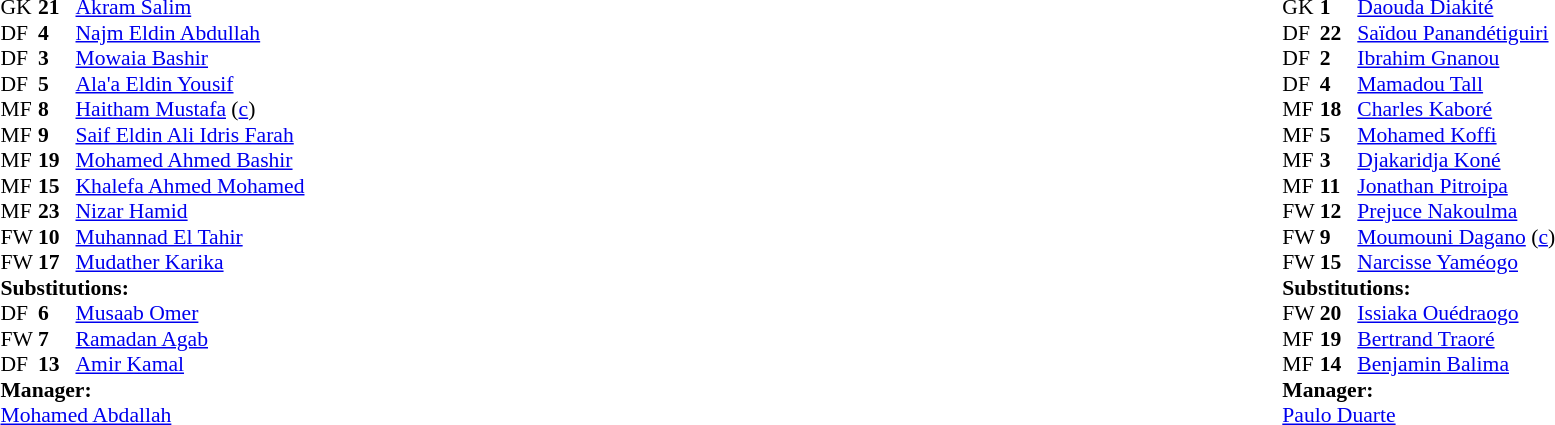<table width="100%">
<tr>
<td valign="top" width="50%"><br><table style="font-size: 90%" cellspacing="0" cellpadding="0">
<tr>
<th width="25"></th>
<th width="25"></th>
</tr>
<tr>
<td>GK</td>
<td><strong>21</strong></td>
<td><a href='#'>Akram Salim</a></td>
</tr>
<tr>
<td>DF</td>
<td><strong>4</strong></td>
<td><a href='#'>Najm Eldin Abdullah</a></td>
<td></td>
<td></td>
</tr>
<tr>
<td>DF</td>
<td><strong>3</strong></td>
<td><a href='#'>Mowaia Bashir</a></td>
</tr>
<tr>
<td>DF</td>
<td><strong>5</strong></td>
<td><a href='#'>Ala'a Eldin Yousif</a></td>
</tr>
<tr>
<td>MF</td>
<td><strong>8</strong></td>
<td><a href='#'>Haitham Mustafa</a> (<a href='#'>c</a>)</td>
</tr>
<tr>
<td>MF</td>
<td><strong>9</strong></td>
<td><a href='#'>Saif Eldin Ali Idris Farah</a></td>
<td></td>
</tr>
<tr>
<td>MF</td>
<td><strong>19</strong></td>
<td><a href='#'>Mohamed Ahmed Bashir</a></td>
<td></td>
<td></td>
</tr>
<tr>
<td>MF</td>
<td><strong>15</strong></td>
<td><a href='#'>Khalefa Ahmed Mohamed</a></td>
</tr>
<tr>
<td>MF</td>
<td><strong>23</strong></td>
<td><a href='#'>Nizar Hamid</a></td>
</tr>
<tr>
<td>FW</td>
<td><strong>10</strong></td>
<td><a href='#'>Muhannad El Tahir</a></td>
<td></td>
<td></td>
</tr>
<tr>
<td>FW</td>
<td><strong>17</strong></td>
<td><a href='#'>Mudather Karika</a></td>
</tr>
<tr>
<td colspan=3><strong>Substitutions:</strong></td>
</tr>
<tr>
<td>DF</td>
<td><strong>6</strong></td>
<td><a href='#'>Musaab Omer</a></td>
<td></td>
<td></td>
</tr>
<tr>
<td>FW</td>
<td><strong>7</strong></td>
<td><a href='#'>Ramadan Agab</a></td>
<td></td>
<td></td>
</tr>
<tr>
<td>DF</td>
<td><strong>13</strong></td>
<td><a href='#'>Amir Kamal</a></td>
<td></td>
<td></td>
</tr>
<tr>
<td colspan=3><strong>Manager:</strong></td>
</tr>
<tr>
<td colspan=3><a href='#'>Mohamed Abdallah</a></td>
</tr>
</table>
</td>
<td valign="top"></td>
<td valign="top" width="50%"><br><table style="font-size: 90%" cellspacing="0" cellpadding="0" align="center">
<tr>
<th width=25></th>
<th width=25></th>
</tr>
<tr>
<td>GK</td>
<td><strong>1</strong></td>
<td><a href='#'>Daouda Diakité</a></td>
</tr>
<tr>
<td>DF</td>
<td><strong>22</strong></td>
<td><a href='#'>Saïdou Panandétiguiri</a></td>
<td></td>
</tr>
<tr>
<td>DF</td>
<td><strong>2</strong></td>
<td><a href='#'>Ibrahim Gnanou</a></td>
</tr>
<tr>
<td>DF</td>
<td><strong>4</strong></td>
<td><a href='#'>Mamadou Tall</a></td>
</tr>
<tr>
<td>MF</td>
<td><strong>18</strong></td>
<td><a href='#'>Charles Kaboré</a></td>
</tr>
<tr>
<td>MF</td>
<td><strong>5</strong></td>
<td><a href='#'>Mohamed Koffi</a></td>
</tr>
<tr>
<td>MF</td>
<td><strong>3</strong></td>
<td><a href='#'>Djakaridja Koné</a></td>
<td></td>
<td></td>
</tr>
<tr>
<td>MF</td>
<td><strong>11</strong></td>
<td><a href='#'>Jonathan Pitroipa</a></td>
</tr>
<tr>
<td>FW</td>
<td><strong>12</strong></td>
<td><a href='#'>Prejuce Nakoulma</a></td>
<td></td>
<td></td>
</tr>
<tr>
<td>FW</td>
<td><strong>9</strong></td>
<td><a href='#'>Moumouni Dagano</a> (<a href='#'>c</a>)</td>
</tr>
<tr>
<td>FW</td>
<td><strong>15</strong></td>
<td><a href='#'>Narcisse Yaméogo</a></td>
<td></td>
<td></td>
</tr>
<tr>
<td colspan=3><strong>Substitutions:</strong></td>
</tr>
<tr>
<td>FW</td>
<td><strong>20</strong></td>
<td><a href='#'>Issiaka Ouédraogo</a></td>
<td></td>
<td></td>
</tr>
<tr>
<td>MF</td>
<td><strong>19</strong></td>
<td><a href='#'>Bertrand Traoré</a></td>
<td></td>
<td></td>
</tr>
<tr>
<td>MF</td>
<td><strong>14</strong></td>
<td><a href='#'>Benjamin Balima</a></td>
<td></td>
<td></td>
</tr>
<tr>
<td colspan=3><strong>Manager:</strong></td>
</tr>
<tr>
<td colspan=3> <a href='#'>Paulo Duarte</a></td>
</tr>
</table>
</td>
</tr>
</table>
